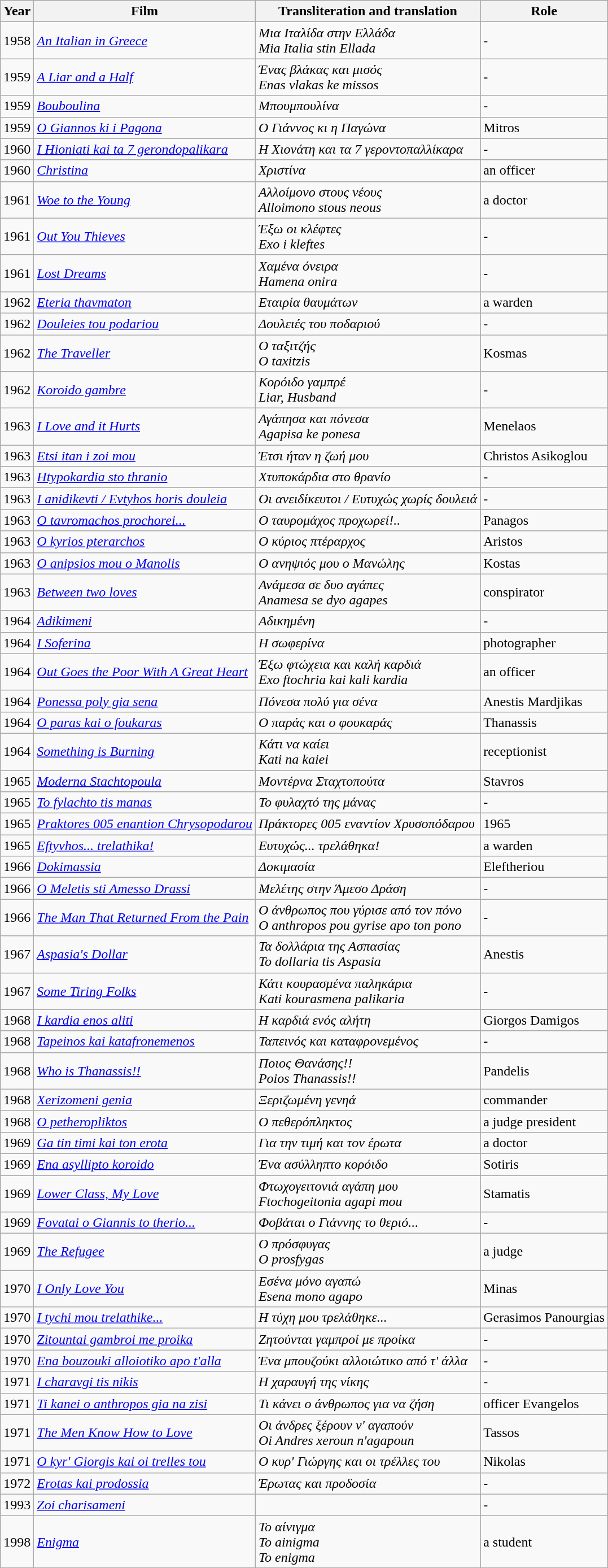<table class="wikitable">
<tr>
<th>Year</th>
<th>Film</th>
<th>Transliteration and translation</th>
<th>Role</th>
</tr>
<tr>
<td>1958</td>
<td><em><a href='#'>An Italian in Greece</a></em></td>
<td><em>Μια Ιταλίδα στην Ελλάδα</em><br><em>Mia Italia stin Ellada</em></td>
<td>-</td>
</tr>
<tr>
<td>1959</td>
<td><em><a href='#'>A Liar and a Half</a></em></td>
<td><em>Ένας βλάκας και μισός</em><br><em>Enas vlakas ke missos</em></td>
<td>-</td>
</tr>
<tr>
<td>1959</td>
<td><em><a href='#'>Bouboulina</a></em></td>
<td><em>Μπουμπουλίνα</em></td>
<td>-</td>
</tr>
<tr>
<td>1959</td>
<td><em><a href='#'>O Giannos ki i Pagona</a></em></td>
<td><em>Ο Γιάννος κι η Παγώνα</em></td>
<td>Mitros</td>
</tr>
<tr>
<td>1960</td>
<td><em><a href='#'>I Hioniati kai ta 7 gerondopalikara</a></em></td>
<td><em>Η Χιονάτη και τα 7 γεροντοπαλλίκαρα</em></td>
<td>-</td>
</tr>
<tr>
<td>1960</td>
<td><em><a href='#'>Christina</a></em></td>
<td><em>Χριστίνα</em></td>
<td>an officer</td>
</tr>
<tr>
<td>1961</td>
<td><em><a href='#'>Woe to the Young</a></em></td>
<td><em>Αλλοίμονο στους νέους</em><br><em>Alloimono stous neous</em></td>
<td>a doctor</td>
</tr>
<tr>
<td>1961</td>
<td><em><a href='#'>Out You Thieves</a></em></td>
<td><em>Έξω οι κλέφτες</em><br><em>Exo i kleftes</em></td>
<td>-</td>
</tr>
<tr>
<td>1961</td>
<td><em><a href='#'>Lost Dreams</a></em></td>
<td><em>Χαμένα όνειρα</em><br><em>Hamena onira</em></td>
<td>-</td>
</tr>
<tr>
<td>1962</td>
<td><em><a href='#'>Eteria thavmaton</a></em></td>
<td><em>Εταιρία θαυμάτων</em></td>
<td>a warden</td>
</tr>
<tr>
<td>1962</td>
<td><em><a href='#'>Douleies tou podariou</a></em></td>
<td><em>Δουλειές του ποδαριού</em></td>
<td>-</td>
</tr>
<tr>
<td>1962</td>
<td><em><a href='#'>The Traveller</a></em></td>
<td><em>Ο ταξιτζής</em><br><em>O taxitzis</em></td>
<td>Kosmas</td>
</tr>
<tr>
<td>1962</td>
<td><em><a href='#'>Koroido gambre</a></em></td>
<td><em>Κορόιδο γαμπρέ</em><br><em>Liar, Husband</em></td>
<td>-</td>
</tr>
<tr>
<td>1963</td>
<td><em><a href='#'>I Love and it Hurts</a></em></td>
<td><em>Αγάπησα και πόνεσα</em><br><em>Agapisa ke ponesa</em></td>
<td>Menelaos</td>
</tr>
<tr>
<td>1963</td>
<td><em><a href='#'>Etsi itan i zoi mou</a></em></td>
<td><em>Έτσι ήταν η ζωή μου</em></td>
<td>Christos Asikoglou</td>
</tr>
<tr>
<td>1963</td>
<td><em><a href='#'>Htypokardia sto thranio</a></em></td>
<td><em>Χτυποκάρδια στο θρανίο</em></td>
<td>-</td>
</tr>
<tr>
<td>1963</td>
<td><em><a href='#'>I anidikevti / Evtyhos horis douleia</a></em></td>
<td><em>Οι ανειδίκευτοι / Ευτυχώς χωρίς δουλειά</em></td>
<td>-</td>
</tr>
<tr>
<td>1963</td>
<td><em><a href='#'>O tavromachos prochorei...</a></em></td>
<td><em>Ο ταυρομάχος προχωρεί!..</em></td>
<td>Panagos</td>
</tr>
<tr>
<td>1963</td>
<td><em><a href='#'>O kyrios pterarchos</a></em></td>
<td><em>Ο κύριος πτέραρχος</em></td>
<td>Aristos</td>
</tr>
<tr>
<td>1963</td>
<td><em><a href='#'>O anipsios mou o Manolis</a></em></td>
<td><em>Ο ανηψιός μου ο Μανώλης</em></td>
<td>Kostas</td>
</tr>
<tr>
<td>1963</td>
<td><em><a href='#'>Between two loves</a></em></td>
<td><em>Ανάμεσα σε δυο αγάπες</em><br><em>Anamesa se dyo agapes</em></td>
<td>conspirator</td>
</tr>
<tr>
<td>1964</td>
<td><em><a href='#'>Adikimeni</a></em></td>
<td><em>Αδικημένη</em></td>
<td>-</td>
</tr>
<tr>
<td>1964</td>
<td><em><a href='#'>I Soferina</a></em></td>
<td><em>Η σωφερίνα</em></td>
<td>photographer</td>
</tr>
<tr>
<td>1964</td>
<td><em><a href='#'>Out Goes the Poor With A Great Heart</a></em></td>
<td><em>Έξω φτώχεια και καλή καρδιά</em><br><em>Exo ftochria kai kali kardia</em></td>
<td>an officer</td>
</tr>
<tr>
<td>1964</td>
<td><em><a href='#'>Ponessa poly gia sena</a></em></td>
<td><em>Πόνεσα πολύ για σένα</em></td>
<td>Anestis Mardjikas</td>
</tr>
<tr>
<td>1964</td>
<td><em><a href='#'>O paras kai o foukaras</a></em></td>
<td><em>Ο παράς και ο φουκαράς</em></td>
<td>Thanassis</td>
</tr>
<tr>
<td>1964</td>
<td><em><a href='#'>Something is Burning</a></em></td>
<td><em>Κάτι να καίει</em><br><em>Kati na kaiei</em></td>
<td>receptionist</td>
</tr>
<tr>
<td>1965</td>
<td><em><a href='#'>Moderna Stachtopoula</a></em></td>
<td><em>Μοντέρνα Σταχτοπούτα</em></td>
<td>Stavros</td>
</tr>
<tr>
<td>1965</td>
<td><em><a href='#'>To fylachto tis manas</a></em></td>
<td><em>Το φυλαχτό της μάνας</em></td>
<td>-</td>
</tr>
<tr>
<td>1965</td>
<td><em><a href='#'>Praktores 005 enantion Chrysopodarou</a></em></td>
<td><em>Πράκτορες 005 εναντίον Χρυσοπόδαρου</em></td>
<td>1965</td>
</tr>
<tr>
<td>1965</td>
<td><em><a href='#'>Eftyvhos... trelathika!</a></em></td>
<td><em>Ευτυχώς... τρελάθηκα!</em></td>
<td>a warden</td>
</tr>
<tr>
<td>1966</td>
<td><em><a href='#'>Dokimassia</a></em></td>
<td><em>Δοκιμασία</em></td>
<td>Eleftheriou</td>
</tr>
<tr>
<td>1966</td>
<td><em><a href='#'>O Meletis sti Amesso Drassi</a></em></td>
<td><em> Μελέτης στην Άμεσο Δράση</em></td>
<td>-</td>
</tr>
<tr>
<td>1966</td>
<td><em><a href='#'>The Man That Returned From the Pain</a></em></td>
<td><em>Ο άνθρωπος που γύρισε από τον πόνο</em><br><em>O anthropos pou gyrise apo ton pono</em></td>
<td>-</td>
</tr>
<tr>
<td>1967</td>
<td><em><a href='#'>Aspasia's Dollar</a></em></td>
<td><em>Τα δολλάρια της Ασπασίας</em><br><em>To dollaria tis Aspasia</em></td>
<td>Anestis</td>
</tr>
<tr>
<td>1967</td>
<td><em><a href='#'>Some Tiring Folks</a></em></td>
<td><em>Κάτι κουρασμένα παληκάρια</em><br><em>Kati kourasmena palikaria</em></td>
<td>-</td>
</tr>
<tr>
<td>1968</td>
<td><em><a href='#'>I kardia enos aliti</a></em></td>
<td><em>Η καρδιά ενός αλήτη</em></td>
<td>Giorgos Damigos</td>
</tr>
<tr>
<td>1968</td>
<td><em><a href='#'>Tapeinos kai katafronemenos</a></em></td>
<td><em>Ταπεινός και καταφρονεμένος</em></td>
<td>-</td>
</tr>
<tr>
<td>1968</td>
<td><em><a href='#'>Who is Thanassis!!</a></em></td>
<td><em>Ποιος Θανάσης!!</em><br><em>Poios Thanassis!!</em></td>
<td>Pandelis</td>
</tr>
<tr>
<td>1968</td>
<td><em><a href='#'>Xerizomeni genia</a></em></td>
<td><em>Ξεριζωμένη γενηά</em></td>
<td>commander</td>
</tr>
<tr>
<td>1968</td>
<td><em><a href='#'>O petheropliktos</a></em></td>
<td><em>Ο πεθερόπληκτος</em></td>
<td>a judge president</td>
</tr>
<tr>
<td>1969</td>
<td><em><a href='#'>Ga tin timi kai ton erota</a></em></td>
<td><em>Για την τιμή και τον έρωτα</em></td>
<td>a doctor</td>
</tr>
<tr>
<td>1969</td>
<td><em><a href='#'>Ena asyllipto koroido</a></em></td>
<td><em>Ένα ασύλληπτο κορόιδο</em></td>
<td>Sotiris</td>
</tr>
<tr>
<td>1969</td>
<td><em><a href='#'>Lower Class, My Love</a></em></td>
<td><em>Φτωχογειτονιά αγάπη μου</em><br><em>Ftochogeitonia agapi mou</em></td>
<td>Stamatis</td>
</tr>
<tr>
<td>1969</td>
<td><em><a href='#'>Fovatai o Giannis to therio...</a></em></td>
<td><em>Φοβάται ο Γιάννης το θεριό...</em></td>
<td>-</td>
</tr>
<tr>
<td>1969</td>
<td><em><a href='#'>The Refugee</a></em></td>
<td><em>Ο πρόσφυγας</em><br><em>O prosfygas</em></td>
<td>a judge</td>
</tr>
<tr>
<td>1970</td>
<td><em><a href='#'>I Only Love You</a></em></td>
<td><em>Εσένα μόνο αγαπώ</em><br><em>Esena mono agapo</em></td>
<td>Minas</td>
</tr>
<tr>
<td>1970</td>
<td><em><a href='#'>I tychi mou trelathike...</a></em></td>
<td><em>Η τύχη μου τρελάθηκε...</em></td>
<td>Gerasimos Panourgias</td>
</tr>
<tr>
<td>1970</td>
<td><em><a href='#'>Zitountai gambroi me proika</a></em></td>
<td><em>Ζητούνται γαμπροί με προίκα</em></td>
<td>-</td>
</tr>
<tr>
<td>1970</td>
<td><em><a href='#'>Ena bouzouki alloiotiko apo t'alla</a></em></td>
<td><em>Ένα μπουζούκι αλλοιώτικο από τ' άλλα</em></td>
<td>-</td>
</tr>
<tr>
<td>1971</td>
<td><em><a href='#'>I charavgi tis nikis</a></em></td>
<td><em>Η χαραυγή της νίκης</em></td>
<td>-</td>
</tr>
<tr>
<td>1971</td>
<td><em><a href='#'>Ti kanei o anthropos gia na zisi</a></em></td>
<td><em>Τι κάνει ο άνθρωπος για να ζήση</em></td>
<td>officer Evangelos</td>
</tr>
<tr>
<td>1971</td>
<td><em><a href='#'>The Men Know How to Love</a></em></td>
<td><em>Οι άνδρες ξέρουν ν' αγαπούν</em><br><em>Oi Andres xeroun n'agapoun</em></td>
<td>Tassos</td>
</tr>
<tr>
<td>1971</td>
<td><em><a href='#'>O kyr' Giorgis kai oi trelles tou</a></em></td>
<td><em>Ο κυρ' Γιώργης και οι τρέλλες του</em></td>
<td>Nikolas</td>
</tr>
<tr>
<td>1972</td>
<td><em><a href='#'>Erotas kai prodossia</a></em></td>
<td><em>Έρωτας και προδοσία</em></td>
<td>-</td>
</tr>
<tr>
<td>1993</td>
<td><em><a href='#'>Zoi charisameni</a></em></td>
<td></td>
<td>-</td>
</tr>
<tr>
<td>1998</td>
<td><em><a href='#'>Enigma</a></em></td>
<td><em>Το αίνιγμα</em><br><em>To ainigma</em><br><em>To enigma</em></td>
<td>a student</td>
</tr>
</table>
